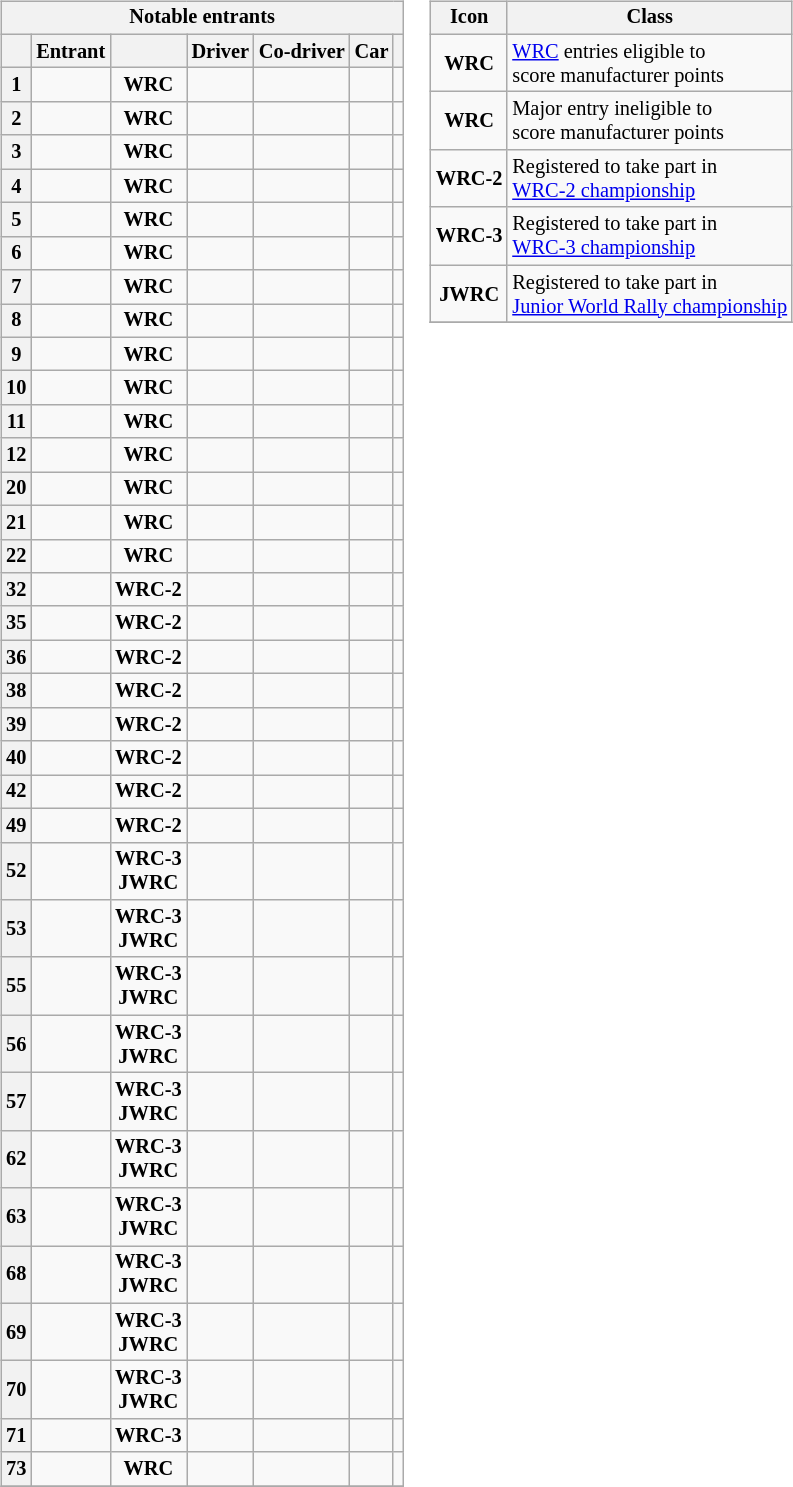<table>
<tr>
<td><br><table class="wikitable plainrowheaders sortable" style="font-size: 85%">
<tr>
<th scope=row colspan="7" style="text-align: center;"><strong>Notable entrants</strong></th>
</tr>
<tr>
<th scope=col></th>
<th scope=col>Entrant</th>
<th scope=col></th>
<th scope=col>Driver</th>
<th scope=col>Co-driver</th>
<th scope=col>Car</th>
<th scope=col></th>
</tr>
<tr>
<th scope=row style="text-align: center;">1</th>
<td></td>
<td align="center"><strong><span>WRC</span></strong></td>
<td></td>
<td></td>
<td></td>
<td align="center"></td>
</tr>
<tr>
<th scope=row style="text-align: center;">2</th>
<td></td>
<td align="center"><strong><span>WRC</span></strong></td>
<td></td>
<td></td>
<td></td>
<td align="center"></td>
</tr>
<tr>
<th scope=row style="text-align: center;">3</th>
<td></td>
<td align="center"><strong><span>WRC</span></strong></td>
<td></td>
<td></td>
<td></td>
<td align="center"></td>
</tr>
<tr>
<th scope=row style="text-align: center;">4</th>
<td></td>
<td align="center"><strong><span>WRC</span></strong></td>
<td></td>
<td></td>
<td></td>
<td align="center"></td>
</tr>
<tr>
<th scope=row style="text-align: center;">5</th>
<td></td>
<td align="center"><strong><span>WRC</span></strong></td>
<td></td>
<td></td>
<td></td>
<td align="center"></td>
</tr>
<tr>
<th scope=row style="text-align: center;">6</th>
<td></td>
<td align="center"><strong><span>WRC</span></strong></td>
<td></td>
<td></td>
<td></td>
<td align="center"></td>
</tr>
<tr>
<th scope=row style="text-align: center;">7</th>
<td></td>
<td align="center"><strong><span>WRC</span></strong></td>
<td></td>
<td></td>
<td></td>
<td align="center"></td>
</tr>
<tr>
<th scope=row style="text-align: center;">8</th>
<td></td>
<td align="center"><strong><span>WRC</span></strong></td>
<td></td>
<td></td>
<td></td>
<td align="center"></td>
</tr>
<tr>
<th scope=row style="text-align: center;">9</th>
<td></td>
<td align="center"><strong><span>WRC</span></strong></td>
<td></td>
<td></td>
<td></td>
<td align="center"></td>
</tr>
<tr>
<th scope=row style="text-align: center;">10</th>
<td></td>
<td align="center"><strong><span>WRC</span></strong></td>
<td></td>
<td></td>
<td></td>
<td align="center"></td>
</tr>
<tr>
<th scope=row style="text-align: center;">11</th>
<td></td>
<td align="center"><strong><span>WRC</span></strong></td>
<td></td>
<td></td>
<td></td>
<td align="center"></td>
</tr>
<tr>
<th scope=row style="text-align: center;">12</th>
<td></td>
<td align="center"><strong><span>WRC</span></strong></td>
<td></td>
<td></td>
<td></td>
<td align="center"></td>
</tr>
<tr>
<th scope=row style="text-align: center;">20</th>
<td></td>
<td align="center"><strong><span>WRC</span></strong></td>
<td></td>
<td></td>
<td></td>
<td align="center"></td>
</tr>
<tr>
<th scope=row style="text-align: center;">21</th>
<td></td>
<td align="center"><strong><span>WRC</span></strong></td>
<td></td>
<td></td>
<td></td>
<td align="center"></td>
</tr>
<tr>
<th scope=row style="text-align: center;">22</th>
<td></td>
<td align="center"><strong><span>WRC</span></strong></td>
<td></td>
<td></td>
<td></td>
<td align="center"></td>
</tr>
<tr>
<th scope=row style="text-align: center;">32</th>
<td></td>
<td align="center"><strong><span>WRC-2</span></strong></td>
<td></td>
<td></td>
<td></td>
<td align="center"></td>
</tr>
<tr>
<th scope=row style="text-align: center;">35</th>
<td></td>
<td align="center"><strong><span>WRC-2</span></strong></td>
<td></td>
<td></td>
<td></td>
<td align="center"></td>
</tr>
<tr>
<th scope=row style="text-align: center;">36</th>
<td></td>
<td align="center"><strong><span>WRC-2</span></strong></td>
<td></td>
<td></td>
<td></td>
<td align="center"></td>
</tr>
<tr>
<th scope=row style="text-align: center;">38</th>
<td></td>
<td align="center"><strong><span>WRC-2</span></strong></td>
<td></td>
<td></td>
<td></td>
<td align="center"></td>
</tr>
<tr>
<th scope=row style="text-align: center;">39</th>
<td></td>
<td align="center"><strong><span>WRC-2</span></strong></td>
<td></td>
<td></td>
<td></td>
<td align="center"></td>
</tr>
<tr>
<th scope=row style="text-align: center;">40</th>
<td></td>
<td align="center"><strong><span>WRC-2</span></strong></td>
<td></td>
<td></td>
<td></td>
<td align="center"></td>
</tr>
<tr>
<th scope=row style="text-align: center;">42</th>
<td></td>
<td align="center"><strong><span>WRC-2</span></strong></td>
<td></td>
<td></td>
<td></td>
<td align="center"></td>
</tr>
<tr>
<th scope=row style="text-align: center;">49</th>
<td></td>
<td align="center"><strong><span>WRC-2</span></strong></td>
<td></td>
<td></td>
<td></td>
<td align="center"></td>
</tr>
<tr>
<th scope=row style="text-align: center;">52</th>
<td></td>
<td align="center"><strong><span>WRC-3</span></strong><br><strong><span>JWRC</span></strong></td>
<td></td>
<td></td>
<td></td>
<td align="center"></td>
</tr>
<tr>
<th scope=row style="text-align: center;">53</th>
<td></td>
<td align="center"><strong><span>WRC-3</span></strong><br><strong><span>JWRC</span></strong></td>
<td></td>
<td></td>
<td></td>
<td align="center"></td>
</tr>
<tr>
<th scope=row style="text-align: center;">55</th>
<td></td>
<td align="center"><strong><span>WRC-3</span></strong><br><strong><span>JWRC</span></strong></td>
<td></td>
<td></td>
<td></td>
<td align="center"></td>
</tr>
<tr>
<th scope=row style="text-align: center;">56</th>
<td></td>
<td align="center"><strong><span>WRC-3</span></strong><br><strong><span>JWRC</span></strong></td>
<td></td>
<td></td>
<td></td>
<td align="center"></td>
</tr>
<tr>
<th scope=row style="text-align: center;">57</th>
<td></td>
<td align="center"><strong><span>WRC-3</span></strong><br><strong><span>JWRC</span></strong></td>
<td></td>
<td></td>
<td></td>
<td align="center"></td>
</tr>
<tr>
<th scope=row style="text-align: center;">62</th>
<td></td>
<td align="center"><strong><span>WRC-3</span></strong><br><strong><span>JWRC</span></strong></td>
<td></td>
<td></td>
<td></td>
<td align="center"></td>
</tr>
<tr>
<th scope=row style="text-align: center;">63</th>
<td></td>
<td align="center"><strong><span>WRC-3</span></strong><br><strong><span>JWRC</span></strong></td>
<td></td>
<td></td>
<td></td>
<td align="center"></td>
</tr>
<tr>
<th scope=row style="text-align: center;">68</th>
<td></td>
<td align="center"><strong><span>WRC-3</span></strong><br><strong><span>JWRC</span></strong></td>
<td></td>
<td></td>
<td></td>
<td align="center"></td>
</tr>
<tr>
<th scope=row style="text-align: center;">69</th>
<td></td>
<td align="center"><strong><span>WRC-3</span></strong><br><strong><span>JWRC</span></strong></td>
<td></td>
<td></td>
<td></td>
<td align="center"></td>
</tr>
<tr>
<th scope=row style="text-align: center;">70</th>
<td></td>
<td align="center"><strong><span>WRC-3</span></strong><br><strong><span>JWRC</span></strong></td>
<td></td>
<td></td>
<td></td>
<td align="center"></td>
</tr>
<tr>
<th scope=row style="text-align: center;">71</th>
<td></td>
<td align="center"><strong><span>WRC-3</span></strong></td>
<td></td>
<td></td>
<td></td>
<td align="center"></td>
</tr>
<tr>
<th scope=row style="text-align: center;">73</th>
<td></td>
<td align="center"><strong><span>WRC</span></strong></td>
<td></td>
<td></td>
<td></td>
<td align="center"></td>
</tr>
<tr>
</tr>
</table>
</td>
<td valign="top"><br><table align="right" class="wikitable" style="font-size: 85%;">
<tr>
<th>Icon</th>
<th>Class</th>
</tr>
<tr>
<td align="center"><strong><span>WRC</span></strong></td>
<td><a href='#'>WRC</a> entries eligible to<br>score manufacturer points</td>
</tr>
<tr>
<td align="center"><strong><span>WRC</span></strong></td>
<td>Major entry ineligible to<br>score manufacturer points</td>
</tr>
<tr>
<td align="center"><strong><span>WRC-2</span></strong></td>
<td>Registered to take part in<br><a href='#'>WRC-2 championship</a></td>
</tr>
<tr>
<td align="center"><strong><span>WRC-3</span></strong></td>
<td>Registered to take part in<br><a href='#'>WRC-3 championship</a></td>
</tr>
<tr>
<td align="center"><strong><span>JWRC</span></strong></td>
<td>Registered to take part in<br><a href='#'>Junior World Rally championship</a></td>
</tr>
<tr>
</tr>
</table>
</td>
</tr>
</table>
